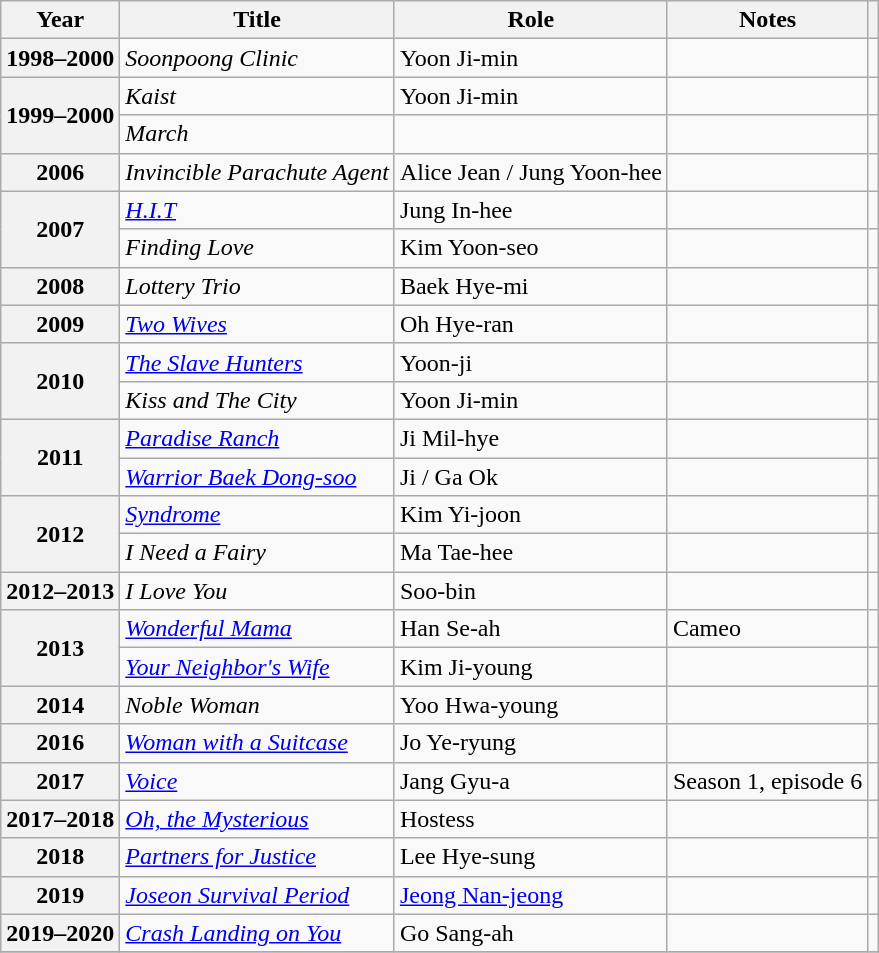<table class="wikitable plainrowheaders sortable">
<tr>
<th scope="col">Year</th>
<th scope="col">Title</th>
<th scope="col">Role</th>
<th scope="col">Notes</th>
<th scope="col" class="unsortable"></th>
</tr>
<tr>
<th scope="row">1998–2000</th>
<td><em>Soonpoong Clinic</em></td>
<td>Yoon Ji-min</td>
<td></td>
<td></td>
</tr>
<tr>
<th scope="row" rowspan="2">1999–2000</th>
<td><em>Kaist</em></td>
<td>Yoon Ji-min</td>
<td></td>
<td></td>
</tr>
<tr>
<td><em>March</em></td>
<td></td>
<td></td>
<td></td>
</tr>
<tr>
<th scope="row">2006</th>
<td><em>Invincible Parachute Agent</em></td>
<td>Alice Jean / Jung Yoon-hee</td>
<td></td>
<td></td>
</tr>
<tr>
<th scope="row" rowspan="2">2007</th>
<td><em><a href='#'>H.I.T</a></em></td>
<td>Jung In-hee</td>
<td></td>
<td></td>
</tr>
<tr>
<td><em>Finding Love</em></td>
<td>Kim Yoon-seo</td>
<td></td>
<td></td>
</tr>
<tr>
<th scope="row">2008</th>
<td><em>Lottery Trio</em></td>
<td>Baek Hye-mi</td>
<td></td>
<td></td>
</tr>
<tr>
<th scope="row">2009</th>
<td><em><a href='#'>Two Wives</a></em></td>
<td>Oh Hye-ran</td>
<td></td>
<td></td>
</tr>
<tr>
<th scope="row" rowspan="2">2010</th>
<td><em><a href='#'>The Slave Hunters</a></em></td>
<td>Yoon-ji</td>
<td></td>
<td></td>
</tr>
<tr>
<td><em>Kiss and The City</em></td>
<td>Yoon Ji-min</td>
<td></td>
<td></td>
</tr>
<tr>
<th scope="row" rowspan="2">2011</th>
<td><em><a href='#'>Paradise Ranch</a></em></td>
<td>Ji Mil-hye</td>
<td></td>
<td></td>
</tr>
<tr>
<td><em><a href='#'>Warrior Baek Dong-soo</a></em></td>
<td>Ji / Ga Ok</td>
<td></td>
<td></td>
</tr>
<tr>
<th scope="row" rowspan="2">2012</th>
<td><em><a href='#'>Syndrome</a></em></td>
<td>Kim Yi-joon</td>
<td></td>
<td></td>
</tr>
<tr>
<td><em>I Need a Fairy</em></td>
<td>Ma Tae-hee</td>
<td></td>
<td></td>
</tr>
<tr>
<th scope="row">2012–2013</th>
<td><em>I Love You</em></td>
<td>Soo-bin</td>
<td></td>
<td></td>
</tr>
<tr>
<th scope="row" rowspan="2">2013</th>
<td><em><a href='#'>Wonderful Mama</a></em></td>
<td>Han Se-ah</td>
<td>Cameo</td>
<td></td>
</tr>
<tr>
<td><em><a href='#'>Your Neighbor's Wife</a></em></td>
<td>Kim Ji-young</td>
<td></td>
<td></td>
</tr>
<tr>
<th scope="row">2014</th>
<td><em>Noble Woman</em></td>
<td>Yoo Hwa-young</td>
<td></td>
<td></td>
</tr>
<tr>
<th scope="row">2016</th>
<td><em><a href='#'>Woman with a Suitcase</a></em></td>
<td>Jo Ye-ryung</td>
<td></td>
<td></td>
</tr>
<tr>
<th scope="row" rowspan="1">2017</th>
<td><em><a href='#'>Voice</a></em></td>
<td>Jang Gyu-a</td>
<td>Season 1, episode 6</td>
<td></td>
</tr>
<tr>
<th scope="row">2017–2018</th>
<td><em><a href='#'>Oh, the Mysterious</a></em></td>
<td>Hostess</td>
<td></td>
<td></td>
</tr>
<tr>
<th scope="row">2018</th>
<td><em><a href='#'>Partners for Justice</a></em></td>
<td>Lee Hye-sung</td>
<td></td>
<td></td>
</tr>
<tr>
<th scope="row">2019</th>
<td><em><a href='#'>Joseon Survival Period</a></em></td>
<td><a href='#'>Jeong Nan-jeong</a></td>
<td></td>
<td></td>
</tr>
<tr>
<th scope="row">2019–2020</th>
<td><em><a href='#'>Crash Landing on You</a></em></td>
<td>Go Sang-ah</td>
<td></td>
<td></td>
</tr>
<tr>
</tr>
</table>
